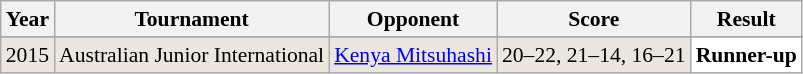<table class="sortable wikitable" style="font-size: 90%;">
<tr>
<th>Year</th>
<th>Tournament</th>
<th>Opponent</th>
<th>Score</th>
<th>Result</th>
</tr>
<tr>
</tr>
<tr style="background:#EBE7E0">
<td align="center">2015</td>
<td align="left">Australian Junior International</td>
<td align="left"> <a href='#'>Kenya Mitsuhashi</a></td>
<td align="left">20–22, 21–14, 16–21</td>
<td style="text-align:left; background:white"> <strong>Runner-up</strong></td>
</tr>
</table>
